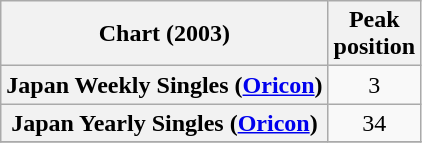<table class="wikitable sortable plainrowheaders">
<tr>
<th>Chart (2003)</th>
<th>Peak<br>position</th>
</tr>
<tr>
<th scope="row">Japan Weekly Singles (<a href='#'>Oricon</a>)</th>
<td align="center">3</td>
</tr>
<tr>
<th scope="row">Japan Yearly Singles (<a href='#'>Oricon</a>)</th>
<td align="center">34</td>
</tr>
<tr>
</tr>
</table>
